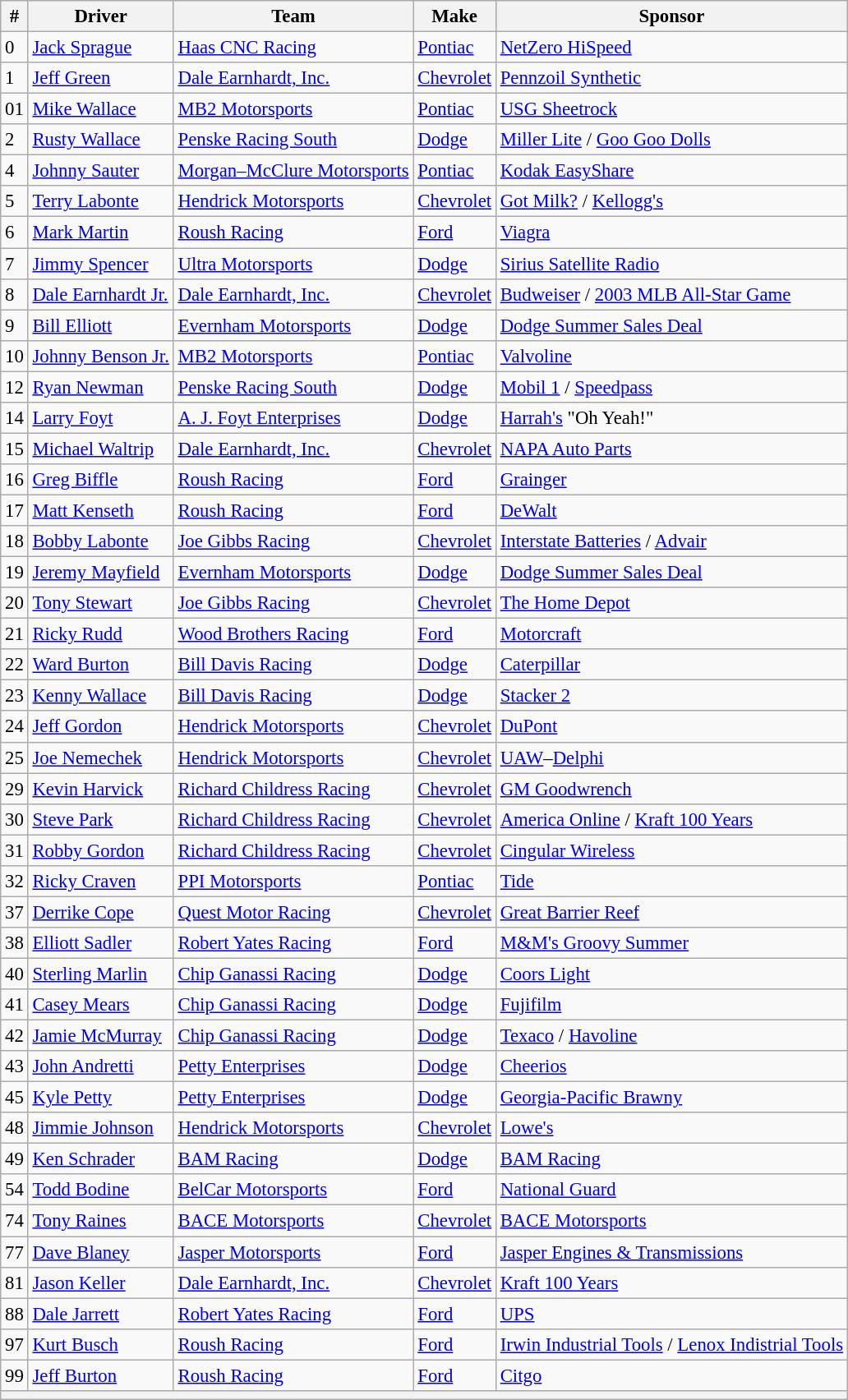<table class="wikitable" style="font-size:95%">
<tr>
<th>#</th>
<th>Driver</th>
<th>Team</th>
<th>Make</th>
<th>Sponsor</th>
</tr>
<tr>
<td>0</td>
<td><a href='#'>Jack Sprague</a></td>
<td><a href='#'>Haas CNC Racing</a></td>
<td><a href='#'>Pontiac</a></td>
<td><a href='#'>NetZero HiSpeed</a></td>
</tr>
<tr>
<td>1</td>
<td><a href='#'>Jeff Green</a></td>
<td><a href='#'>Dale Earnhardt, Inc.</a></td>
<td><a href='#'>Chevrolet</a></td>
<td><a href='#'>Pennzoil Synthetic</a></td>
</tr>
<tr>
<td>01</td>
<td><a href='#'>Mike Wallace</a></td>
<td><a href='#'>MB2 Motorsports</a></td>
<td><a href='#'>Pontiac</a></td>
<td><a href='#'>USG Sheetrock</a></td>
</tr>
<tr>
<td>2</td>
<td><a href='#'>Rusty Wallace</a></td>
<td><a href='#'>Penske Racing South</a></td>
<td><a href='#'>Dodge</a></td>
<td><a href='#'>Miller Lite</a> / <a href='#'>Goo Goo Dolls</a></td>
</tr>
<tr>
<td>4</td>
<td><a href='#'>Johnny Sauter</a></td>
<td><a href='#'>Morgan–McClure Motorsports</a></td>
<td><a href='#'>Pontiac</a></td>
<td><a href='#'>Kodak EasyShare</a></td>
</tr>
<tr>
<td>5</td>
<td><a href='#'>Terry Labonte</a></td>
<td><a href='#'>Hendrick Motorsports</a></td>
<td><a href='#'>Chevrolet</a></td>
<td><a href='#'>Got Milk?</a> / <a href='#'>Kellogg's</a></td>
</tr>
<tr>
<td>6</td>
<td><a href='#'>Mark Martin</a></td>
<td><a href='#'>Roush Racing</a></td>
<td><a href='#'>Ford</a></td>
<td><a href='#'>Viagra</a></td>
</tr>
<tr>
<td>7</td>
<td><a href='#'>Jimmy Spencer</a></td>
<td><a href='#'>Ultra Motorsports</a></td>
<td><a href='#'>Dodge</a></td>
<td><a href='#'>Sirius Satellite Radio</a></td>
</tr>
<tr>
<td>8</td>
<td><a href='#'>Dale Earnhardt Jr.</a></td>
<td><a href='#'>Dale Earnhardt, Inc.</a></td>
<td><a href='#'>Chevrolet</a></td>
<td><a href='#'>Budweiser</a> / <a href='#'>2003 MLB All-Star Game</a></td>
</tr>
<tr>
<td>9</td>
<td><a href='#'>Bill Elliott</a></td>
<td><a href='#'>Evernham Motorsports</a></td>
<td><a href='#'>Dodge</a></td>
<td><a href='#'>Dodge Summer Sales Deal</a></td>
</tr>
<tr>
<td>10</td>
<td><a href='#'>Johnny Benson Jr.</a></td>
<td><a href='#'>MB2 Motorsports</a></td>
<td><a href='#'>Pontiac</a></td>
<td><a href='#'>Valvoline</a></td>
</tr>
<tr>
<td>12</td>
<td><a href='#'>Ryan Newman</a></td>
<td><a href='#'>Penske Racing South</a></td>
<td><a href='#'>Dodge</a></td>
<td><a href='#'>Mobil 1</a> / <a href='#'>Speedpass</a></td>
</tr>
<tr>
<td>14</td>
<td><a href='#'>Larry Foyt</a></td>
<td><a href='#'>A. J. Foyt Enterprises</a></td>
<td><a href='#'>Dodge</a></td>
<td><a href='#'>Harrah's</a> "Oh Yeah!"</td>
</tr>
<tr>
<td>15</td>
<td><a href='#'>Michael Waltrip</a></td>
<td><a href='#'>Dale Earnhardt, Inc.</a></td>
<td><a href='#'>Chevrolet</a></td>
<td><a href='#'>NAPA Auto Parts</a></td>
</tr>
<tr>
<td>16</td>
<td><a href='#'>Greg Biffle</a></td>
<td><a href='#'>Roush Racing</a></td>
<td><a href='#'>Ford</a></td>
<td><a href='#'>Grainger</a></td>
</tr>
<tr>
<td>17</td>
<td><a href='#'>Matt Kenseth</a></td>
<td><a href='#'>Roush Racing</a></td>
<td><a href='#'>Ford</a></td>
<td><a href='#'>DeWalt</a></td>
</tr>
<tr>
<td>18</td>
<td><a href='#'>Bobby Labonte</a></td>
<td><a href='#'>Joe Gibbs Racing</a></td>
<td><a href='#'>Chevrolet</a></td>
<td><a href='#'>Interstate Batteries</a> / <a href='#'>Advair</a></td>
</tr>
<tr>
<td>19</td>
<td><a href='#'>Jeremy Mayfield</a></td>
<td><a href='#'>Evernham Motorsports</a></td>
<td><a href='#'>Dodge</a></td>
<td><a href='#'>Dodge Summer Sales Deal</a></td>
</tr>
<tr>
<td>20</td>
<td><a href='#'>Tony Stewart</a></td>
<td><a href='#'>Joe Gibbs Racing</a></td>
<td><a href='#'>Chevrolet</a></td>
<td><a href='#'>The Home Depot</a></td>
</tr>
<tr>
<td>21</td>
<td><a href='#'>Ricky Rudd</a></td>
<td><a href='#'>Wood Brothers Racing</a></td>
<td><a href='#'>Ford</a></td>
<td><a href='#'>Motorcraft</a></td>
</tr>
<tr>
<td>22</td>
<td><a href='#'>Ward Burton</a></td>
<td><a href='#'>Bill Davis Racing</a></td>
<td><a href='#'>Dodge</a></td>
<td><a href='#'>Caterpillar</a></td>
</tr>
<tr>
<td>23</td>
<td><a href='#'>Kenny Wallace</a></td>
<td><a href='#'>Bill Davis Racing</a></td>
<td><a href='#'>Dodge</a></td>
<td><a href='#'>Stacker 2</a></td>
</tr>
<tr>
<td>24</td>
<td><a href='#'>Jeff Gordon</a></td>
<td><a href='#'>Hendrick Motorsports</a></td>
<td><a href='#'>Chevrolet</a></td>
<td><a href='#'>DuPont</a></td>
</tr>
<tr>
<td>25</td>
<td><a href='#'>Joe Nemechek</a></td>
<td><a href='#'>Hendrick Motorsports</a></td>
<td><a href='#'>Chevrolet</a></td>
<td><a href='#'>UAW</a>–<a href='#'>Delphi</a></td>
</tr>
<tr>
<td>29</td>
<td><a href='#'>Kevin Harvick</a></td>
<td><a href='#'>Richard Childress Racing</a></td>
<td><a href='#'>Chevrolet</a></td>
<td><a href='#'>GM Goodwrench</a></td>
</tr>
<tr>
<td>30</td>
<td><a href='#'>Steve Park</a></td>
<td><a href='#'>Richard Childress Racing</a></td>
<td><a href='#'>Chevrolet</a></td>
<td><a href='#'>America Online</a> / <a href='#'>Kraft 100 Years</a></td>
</tr>
<tr>
<td>31</td>
<td><a href='#'>Robby Gordon</a></td>
<td><a href='#'>Richard Childress Racing</a></td>
<td><a href='#'>Chevrolet</a></td>
<td><a href='#'>Cingular Wireless</a></td>
</tr>
<tr>
<td>32</td>
<td><a href='#'>Ricky Craven</a></td>
<td><a href='#'>PPI Motorsports</a></td>
<td><a href='#'>Pontiac</a></td>
<td><a href='#'>Tide</a></td>
</tr>
<tr>
<td>37</td>
<td><a href='#'>Derrike Cope</a></td>
<td><a href='#'>Quest Motor Racing</a></td>
<td><a href='#'>Chevrolet</a></td>
<td><a href='#'>Great Barrier Reef</a></td>
</tr>
<tr>
<td>38</td>
<td><a href='#'>Elliott Sadler</a></td>
<td><a href='#'>Robert Yates Racing</a></td>
<td><a href='#'>Ford</a></td>
<td><a href='#'>M&M's Groovy Summer</a></td>
</tr>
<tr>
<td>40</td>
<td><a href='#'>Sterling Marlin</a></td>
<td><a href='#'>Chip Ganassi Racing</a></td>
<td><a href='#'>Dodge</a></td>
<td><a href='#'>Coors Light</a></td>
</tr>
<tr>
<td>41</td>
<td><a href='#'>Casey Mears</a></td>
<td><a href='#'>Chip Ganassi Racing</a></td>
<td><a href='#'>Dodge</a></td>
<td><a href='#'>Fujifilm</a></td>
</tr>
<tr>
<td>42</td>
<td><a href='#'>Jamie McMurray</a></td>
<td><a href='#'>Chip Ganassi Racing</a></td>
<td><a href='#'>Dodge</a></td>
<td><a href='#'>Texaco</a> / <a href='#'>Havoline</a></td>
</tr>
<tr>
<td>43</td>
<td><a href='#'>John Andretti</a></td>
<td><a href='#'>Petty Enterprises</a></td>
<td><a href='#'>Dodge</a></td>
<td><a href='#'>Cheerios</a></td>
</tr>
<tr>
<td>45</td>
<td><a href='#'>Kyle Petty</a></td>
<td><a href='#'>Petty Enterprises</a></td>
<td><a href='#'>Dodge</a></td>
<td><a href='#'>Georgia-Pacific Brawny</a></td>
</tr>
<tr>
<td>48</td>
<td><a href='#'>Jimmie Johnson</a></td>
<td><a href='#'>Hendrick Motorsports</a></td>
<td><a href='#'>Chevrolet</a></td>
<td><a href='#'>Lowe's</a></td>
</tr>
<tr>
<td>49</td>
<td><a href='#'>Ken Schrader</a></td>
<td><a href='#'>BAM Racing</a></td>
<td><a href='#'>Dodge</a></td>
<td><a href='#'>BAM Racing</a></td>
</tr>
<tr>
<td>54</td>
<td><a href='#'>Todd Bodine</a></td>
<td><a href='#'>BelCar Motorsports</a></td>
<td><a href='#'>Ford</a></td>
<td><a href='#'>National Guard</a></td>
</tr>
<tr>
<td>74</td>
<td><a href='#'>Tony Raines</a></td>
<td><a href='#'>BACE Motorsports</a></td>
<td><a href='#'>Chevrolet</a></td>
<td><a href='#'>BACE Motorsports</a></td>
</tr>
<tr>
<td>77</td>
<td><a href='#'>Dave Blaney</a></td>
<td><a href='#'>Jasper Motorsports</a></td>
<td><a href='#'>Ford</a></td>
<td><a href='#'>Jasper Engines & Transmissions</a></td>
</tr>
<tr>
<td>81</td>
<td><a href='#'>Jason Keller</a></td>
<td><a href='#'>Dale Earnhardt, Inc.</a></td>
<td><a href='#'>Chevrolet</a></td>
<td><a href='#'>Kraft 100 Years</a></td>
</tr>
<tr>
<td>88</td>
<td><a href='#'>Dale Jarrett</a></td>
<td><a href='#'>Robert Yates Racing</a></td>
<td><a href='#'>Ford</a></td>
<td><a href='#'>UPS</a></td>
</tr>
<tr>
<td>97</td>
<td><a href='#'>Kurt Busch</a></td>
<td><a href='#'>Roush Racing</a></td>
<td><a href='#'>Ford</a></td>
<td><a href='#'>Irwin Industrial Tools</a> / <a href='#'>Lenox Indistrial Tools</a></td>
</tr>
<tr>
<td>99</td>
<td><a href='#'>Jeff Burton</a></td>
<td><a href='#'>Roush Racing</a></td>
<td><a href='#'>Ford</a></td>
<td><a href='#'>Citgo</a></td>
</tr>
<tr>
<th colspan="5"></th>
</tr>
</table>
